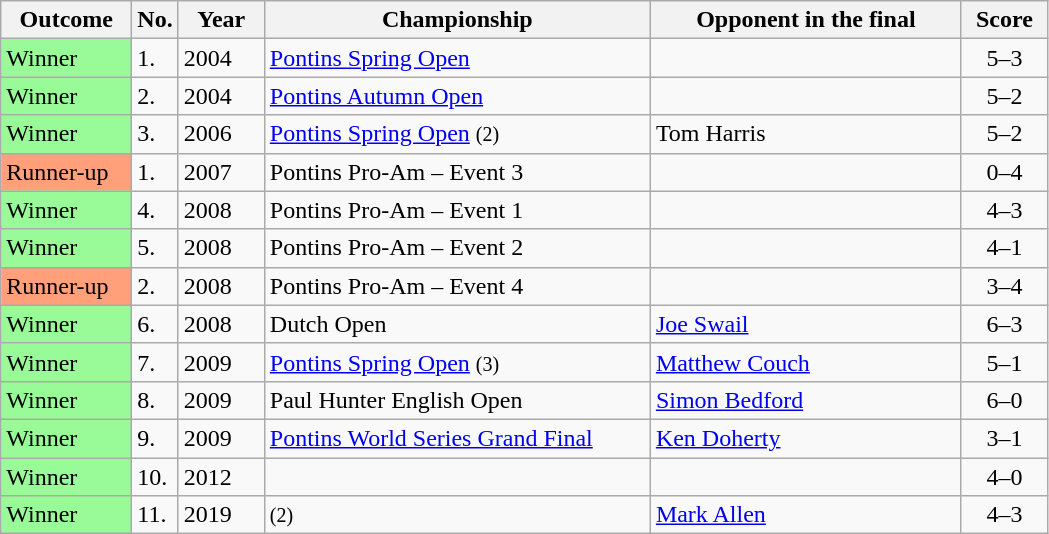<table class="sortable wikitable">
<tr>
<th width="80">Outcome</th>
<th width="20">No.</th>
<th width="50">Year</th>
<th style="width:250px;">Championship</th>
<th style="width:200px;">Opponent in the final</th>
<th style="width:50px;">Score</th>
</tr>
<tr>
<td style="background:#98FB98">Winner</td>
<td>1.</td>
<td>2004</td>
<td><a href='#'>Pontins Spring Open</a></td>
<td> </td>
<td style="text-align:center;">5–3</td>
</tr>
<tr>
<td style="background:#98FB98">Winner</td>
<td>2.</td>
<td>2004</td>
<td><a href='#'>Pontins Autumn Open</a></td>
<td> </td>
<td style="text-align:center;">5–2</td>
</tr>
<tr>
<td style="background:#98FB98">Winner</td>
<td>3.</td>
<td>2006</td>
<td><a href='#'>Pontins Spring Open</a> <small>(2)</small></td>
<td> Tom Harris</td>
<td style="text-align:center;">5–2</td>
</tr>
<tr>
<td style="background:#ffa07a;">Runner-up</td>
<td>1.</td>
<td>2007</td>
<td>Pontins Pro-Am – Event 3</td>
<td> </td>
<td style="text-align:center;">0–4</td>
</tr>
<tr>
<td style="background:#98FB98">Winner</td>
<td>4.</td>
<td>2008</td>
<td>Pontins Pro-Am – Event 1</td>
<td> </td>
<td style="text-align:center;">4–3</td>
</tr>
<tr>
<td style="background:#98FB98">Winner</td>
<td>5.</td>
<td>2008</td>
<td>Pontins Pro-Am – Event 2</td>
<td> </td>
<td style="text-align:center;">4–1</td>
</tr>
<tr>
<td style="background:#ffa07a;">Runner-up</td>
<td>2.</td>
<td>2008</td>
<td>Pontins Pro-Am – Event 4</td>
<td> </td>
<td style="text-align:center;">3–4</td>
</tr>
<tr>
<td style="background:#98FB98">Winner</td>
<td>6.</td>
<td>2008</td>
<td>Dutch Open</td>
<td> <a href='#'>Joe Swail</a></td>
<td style="text-align:center;">6–3</td>
</tr>
<tr>
<td style="background:#98FB98">Winner</td>
<td>7.</td>
<td>2009</td>
<td><a href='#'>Pontins Spring Open</a> <small>(3)</small></td>
<td> <a href='#'>Matthew Couch</a></td>
<td style="text-align:center;">5–1</td>
</tr>
<tr>
<td style="background:#98FB98">Winner</td>
<td>8.</td>
<td>2009</td>
<td>Paul Hunter English Open</td>
<td> <a href='#'>Simon Bedford</a></td>
<td style="text-align:center;">6–0</td>
</tr>
<tr>
<td style="background:#98FB98">Winner</td>
<td>9.</td>
<td>2009</td>
<td><a href='#'>Pontins World Series Grand Final</a></td>
<td> <a href='#'>Ken Doherty</a></td>
<td style="text-align:center;">3–1</td>
</tr>
<tr>
<td style="background:#98FB98">Winner</td>
<td>10.</td>
<td>2012</td>
<td></td>
<td> </td>
<td style="text-align:center;">4–0</td>
</tr>
<tr>
<td style="background:#98FB98">Winner</td>
<td>11.</td>
<td>2019</td>
<td> <small>(2)</small></td>
<td> <a href='#'>Mark Allen</a></td>
<td style="text-align:center;">4–3</td>
</tr>
</table>
